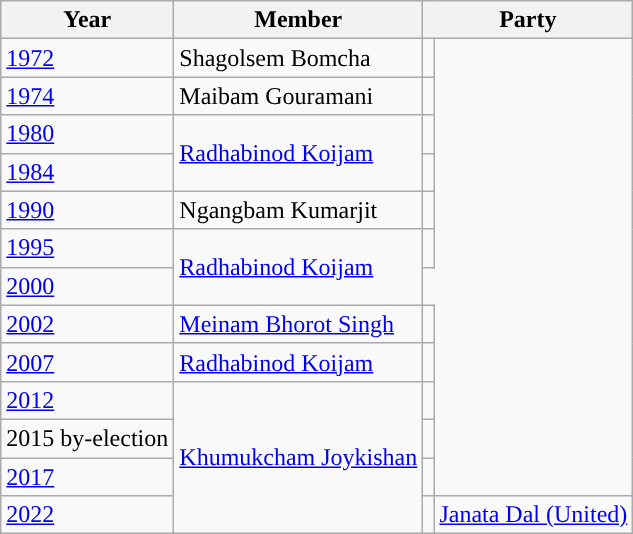<table class="wikitable sortable">
<tr>
<th>Year</th>
<th>Member</th>
<th colspan="2">Party</th>
</tr>
<tr>
<td><a href='#'>1972</a></td>
<td>Shagolsem Bomcha</td>
<td></td>
</tr>
<tr>
<td><a href='#'>1974</a></td>
<td>Maibam Gouramani</td>
<td></td>
</tr>
<tr>
<td><a href='#'>1980</a></td>
<td rowspan="2"><a href='#'>Radhabinod Koijam</a></td>
<td></td>
</tr>
<tr>
<td><a href='#'>1984</a></td>
<td></td>
</tr>
<tr>
<td><a href='#'>1990</a></td>
<td>Ngangbam Kumarjit</td>
<td></td>
</tr>
<tr>
<td><a href='#'>1995</a></td>
<td rowspan="2"><a href='#'>Radhabinod Koijam</a></td>
<td></td>
</tr>
<tr>
<td><a href='#'>2000</a></td>
</tr>
<tr>
<td><a href='#'>2002</a></td>
<td><a href='#'>Meinam Bhorot Singh</a></td>
<td></td>
</tr>
<tr>
<td><a href='#'>2007</a></td>
<td><a href='#'>Radhabinod Koijam</a></td>
<td></td>
</tr>
<tr>
<td><a href='#'>2012</a></td>
<td rowspan="4"><a href='#'>Khumukcham Joykishan</a></td>
<td></td>
</tr>
<tr>
<td 2015 Manipur By Election Legislative Assembly election>2015 by-election</td>
<td></td>
</tr>
<tr>
<td><a href='#'>2017</a></td>
<td></td>
</tr>
<tr>
<td><a href='#'>2022</a></td>
<td style="background-color: "></td>
<td><a href='#'>Janata Dal (United)</a></td>
</tr>
</table>
